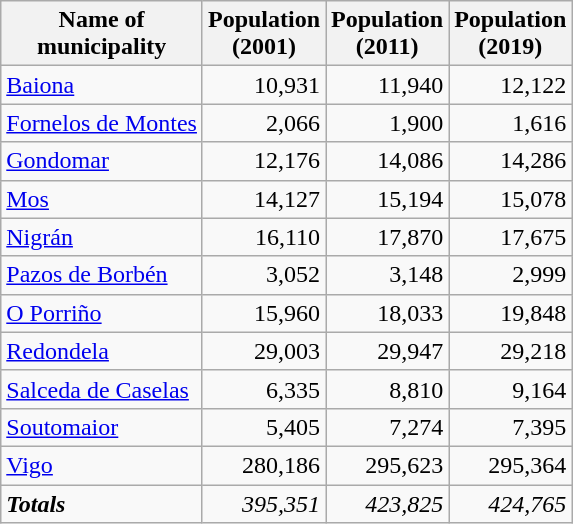<table class="wikitable sortable">
<tr>
<th>Name of<br>municipality</th>
<th>Population<br>(2001)</th>
<th>Population<br>(2011)</th>
<th>Population<br>(2019)</th>
</tr>
<tr>
<td><a href='#'>Baiona</a></td>
<td align="right">10,931</td>
<td align="right">11,940</td>
<td align="right">12,122</td>
</tr>
<tr>
<td><a href='#'>Fornelos de Montes</a></td>
<td align="right">2,066</td>
<td align="right">1,900</td>
<td align="right">1,616</td>
</tr>
<tr>
<td><a href='#'>Gondomar</a></td>
<td align="right">12,176</td>
<td align="right">14,086</td>
<td align="right">14,286</td>
</tr>
<tr>
<td><a href='#'>Mos</a></td>
<td align="right">14,127</td>
<td align="right">15,194</td>
<td align="right">15,078</td>
</tr>
<tr>
<td><a href='#'>Nigrán</a></td>
<td align="right">16,110</td>
<td align="right">17,870</td>
<td align="right">17,675</td>
</tr>
<tr>
<td><a href='#'>Pazos de Borbén</a></td>
<td align="right">3,052</td>
<td align="right">3,148</td>
<td align="right">2,999</td>
</tr>
<tr>
<td><a href='#'>O Porriño</a></td>
<td align="right">15,960</td>
<td align="right">18,033</td>
<td align="right">19,848</td>
</tr>
<tr>
<td><a href='#'>Redondela</a></td>
<td align="right">29,003</td>
<td align="right">29,947</td>
<td align="right">29,218</td>
</tr>
<tr>
<td><a href='#'>Salceda de Caselas</a></td>
<td align="right">6,335</td>
<td align="right">8,810</td>
<td align="right">9,164</td>
</tr>
<tr>
<td><a href='#'>Soutomaior</a></td>
<td align="right">5,405</td>
<td align="right">7,274</td>
<td align="right">7,395</td>
</tr>
<tr>
<td><a href='#'>Vigo</a></td>
<td align="right">280,186</td>
<td align="right">295,623</td>
<td align="right">295,364</td>
</tr>
<tr>
<td><strong><em>Totals</em></strong></td>
<td align="right"><em>395,351</em></td>
<td align="right"><em>423,825</em></td>
<td align="right"><em>424,765</em></td>
</tr>
</table>
